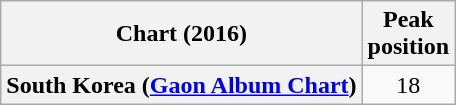<table class="wikitable sortable plainrowheaders" style="text-align:center;">
<tr>
<th>Chart (2016)</th>
<th>Peak<br>position</th>
</tr>
<tr>
<th scope="row">South Korea (<a href='#'>Gaon Album Chart</a>)</th>
<td>18</td>
</tr>
</table>
